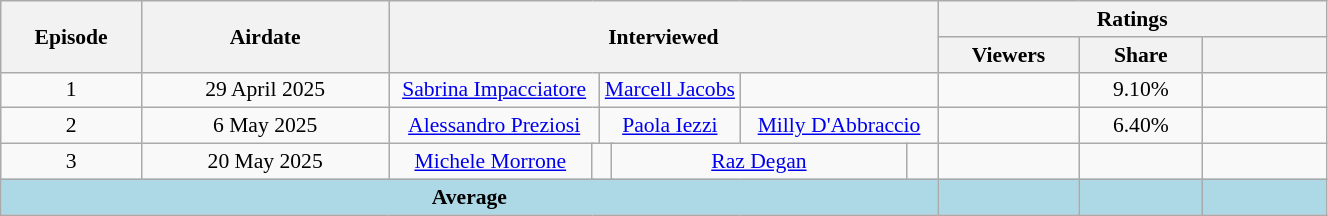<table class="wikitable" style="font-size:90%; width:70%; text-align:center">
<tr>
<th rowspan="2" style="width:5%;">Episode</th>
<th rowspan="2" style="width:10%;">Airdate</th>
<th rowspan="2" colspan="12" style="width:20%;">Interviewed</th>
<th colspan="3">Ratings</th>
</tr>
<tr>
<th style="width:5%;">Viewers</th>
<th style="width:5%;">Share</th>
<th style="width:5%;"></th>
</tr>
<tr>
<td>1</td>
<td>29 April 2025</td>
<td colspan="4"><a href='#'>Sabrina Impacciatore</a></td>
<td colspan="4"><a href='#'>Marcell Jacobs</a></td>
<td colspan="4"></td>
<td></td>
<td>9.10%</td>
<td></td>
</tr>
<tr>
<td>2</td>
<td>6 May 2025</td>
<td colspan="4"><a href='#'>Alessandro Preziosi</a></td>
<td colspan="4"><a href='#'>Paola Iezzi</a></td>
<td colspan="4"><a href='#'>Milly D'Abbraccio</a></td>
<td></td>
<td>6.40%</td>
<td></td>
</tr>
<tr>
<td>3</td>
<td>20 May 2025</td>
<td colspan="3"><a href='#'>Michele Morrone</a></td>
<td colspan="3"></td>
<td colspan="3"><a href='#'>Raz Degan</a></td>
<td colspan="3"></td>
<td></td>
<td></td>
<td></td>
</tr>
<tr>
<td colspan="14" style="background:lightblue"><strong>Average</strong></td>
<td style="background:lightblue"></td>
<td style="background:lightblue"></td>
<td style="background:lightblue"></td>
</tr>
</table>
